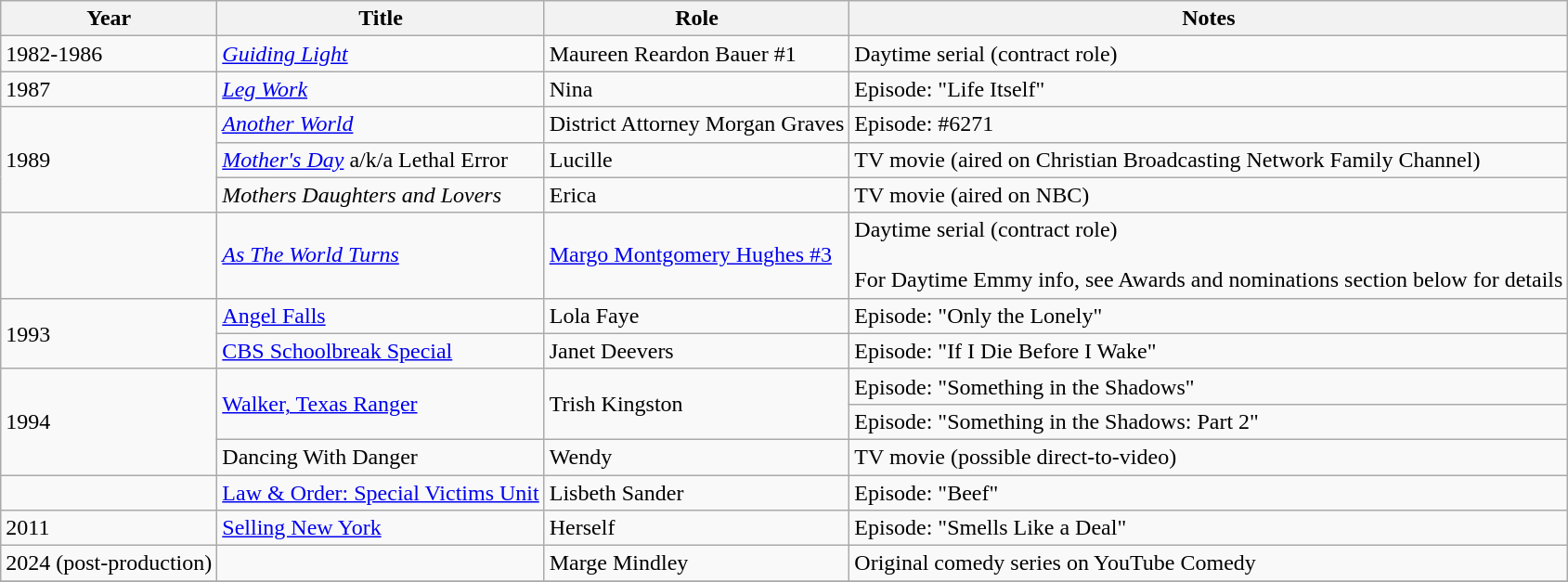<table class="wikitable">
<tr>
<th>Year</th>
<th>Title</th>
<th>Role</th>
<th>Notes</th>
</tr>
<tr>
<td>1982-1986</td>
<td><em><a href='#'>Guiding Light</a></em></td>
<td>Maureen Reardon Bauer #1</td>
<td>Daytime serial (contract role)</td>
</tr>
<tr>
<td>1987</td>
<td><em><a href='#'>Leg Work</a></em></td>
<td>Nina</td>
<td>Episode: "Life Itself"</td>
</tr>
<tr>
<td rowspan=3>1989</td>
<td><em><a href='#'>Another World</a></em></td>
<td>District Attorney Morgan Graves</td>
<td>Episode: #6271</td>
</tr>
<tr>
<td><em><a href='#'>Mother's Day</a></em> a/k/a Lethal Error</td>
<td>Lucille</td>
<td>TV movie (aired on Christian Broadcasting Network Family Channel)</td>
</tr>
<tr>
<td><em>Mothers Daughters and Lovers</em></td>
<td>Erica</td>
<td>TV movie (aired on NBC)</td>
</tr>
<tr>
<td></td>
<td><em><a href='#'>As The World Turns</a></em></td>
<td><a href='#'>Margo Montgomery Hughes #3</a><em></td>
<td>Daytime serial (contract role)<br><br>For Daytime Emmy info, see Awards and nominations section below for details</td>
</tr>
<tr>
<td rowspan=2>1993</td>
<td></em><a href='#'>Angel Falls</a><em></td>
<td>Lola Faye</td>
<td>Episode: "Only the Lonely"</td>
</tr>
<tr>
<td></em><a href='#'>CBS Schoolbreak Special</a><em></td>
<td>Janet Deevers</td>
<td>Episode: "If I Die Before I Wake"</td>
</tr>
<tr>
<td rowspan=3>1994</td>
<td rowspan="2"></em><a href='#'>Walker, Texas Ranger</a><em></td>
<td rowspan="2">Trish Kingston</td>
<td>Episode: "Something in the Shadows"</td>
</tr>
<tr>
<td>Episode: "Something in the Shadows: Part 2"</td>
</tr>
<tr>
<td></em>Dancing With Danger<em></td>
<td>Wendy</td>
<td>TV movie (possible direct-to-video)</td>
</tr>
<tr>
<td></td>
<td></em><a href='#'>Law & Order: Special Victims Unit</a><em></td>
<td>Lisbeth Sander</td>
<td>Episode: "Beef"</td>
</tr>
<tr>
<td>2011</td>
<td></em><a href='#'>Selling New York</a><em></td>
<td>Herself</td>
<td>Episode: "Smells Like a Deal"</td>
</tr>
<tr>
<td>2024 (post-production)</td>
<td></td>
<td>Marge Mindley</td>
<td>Original comedy series on YouTube Comedy</td>
</tr>
<tr>
</tr>
</table>
